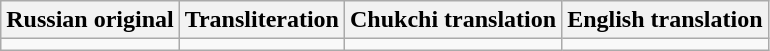<table class="wikitable">
<tr>
<th>Russian original</th>
<th>Transliteration</th>
<th>Chukchi translation</th>
<th>English translation</th>
</tr>
<tr style="vertical-align:top; white-space:nowrap;">
<td></td>
<td></td>
<td></td>
<td></td>
</tr>
</table>
